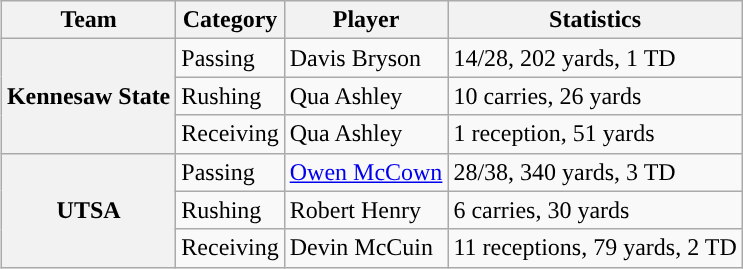<table class="wikitable" style="float:right">
<tr>
<th>Team</th>
<th>Category</th>
<th>Player</th>
<th>Statistics</th>
</tr>
<tr>
<th rowspan=3>Kennesaw State</th>
<td>Passing</td>
<td>Davis Bryson</td>
<td>14/28, 202 yards, 1 TD</td>
</tr>
<tr>
<td>Rushing</td>
<td>Qua Ashley</td>
<td>10 carries, 26 yards</td>
</tr>
<tr>
<td>Receiving</td>
<td>Qua Ashley</td>
<td>1 reception, 51 yards</td>
</tr>
<tr>
<th rowspan=3>UTSA</th>
<td>Passing</td>
<td><a href='#'>Owen McCown</a></td>
<td>28/38, 340 yards, 3 TD</td>
</tr>
<tr>
<td>Rushing</td>
<td>Robert Henry</td>
<td>6 carries, 30 yards</td>
</tr>
<tr>
<td>Receiving</td>
<td>Devin McCuin</td>
<td>11 receptions, 79 yards, 2 TD</td>
</tr>
</table>
